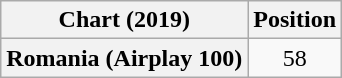<table class="wikitable plainrowheaders" style="text-align:center">
<tr>
<th scope="col">Chart (2019)</th>
<th scope="col">Position</th>
</tr>
<tr>
<th scope="row">Romania (Airplay 100)</th>
<td>58</td>
</tr>
</table>
